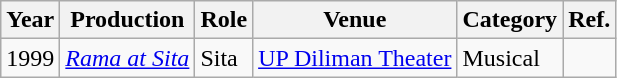<table class="wikitable">
<tr>
<th>Year</th>
<th>Production</th>
<th>Role</th>
<th>Venue</th>
<th>Category</th>
<th>Ref.</th>
</tr>
<tr>
<td>1999</td>
<td><em><a href='#'>Rama at Sita</a></em></td>
<td>Sita</td>
<td><a href='#'>UP Diliman Theater</a></td>
<td>Musical</td>
<td></td>
</tr>
</table>
